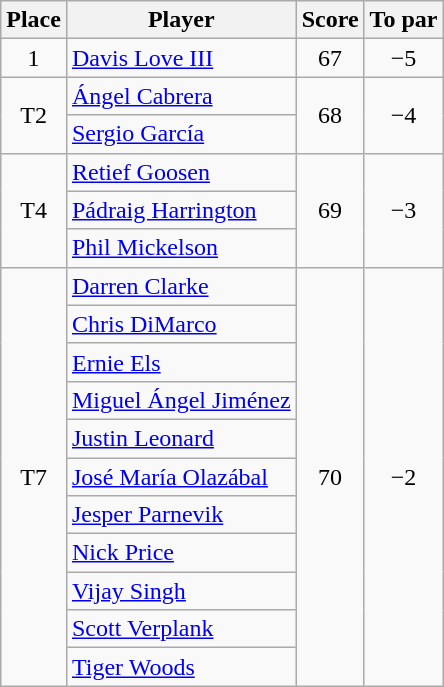<table class="wikitable">
<tr>
<th>Place</th>
<th>Player</th>
<th>Score</th>
<th>To par</th>
</tr>
<tr>
<td align=center>1</td>
<td> <a href='#'>Davis Love III</a></td>
<td align=center>67</td>
<td align=center>−5</td>
</tr>
<tr>
<td rowspan="2" align=center>T2</td>
<td> <a href='#'>Ángel Cabrera</a></td>
<td rowspan="2" align=center>68</td>
<td rowspan="2" align=center>−4</td>
</tr>
<tr>
<td> <a href='#'>Sergio García</a></td>
</tr>
<tr>
<td rowspan="3" align=center>T4</td>
<td> <a href='#'>Retief Goosen</a></td>
<td rowspan="3" align=center>69</td>
<td rowspan="3" align=center>−3</td>
</tr>
<tr>
<td> <a href='#'>Pádraig Harrington</a></td>
</tr>
<tr>
<td> <a href='#'>Phil Mickelson</a></td>
</tr>
<tr>
<td rowspan="11" align=center>T7</td>
<td> <a href='#'>Darren Clarke</a></td>
<td rowspan="11" align=center>70</td>
<td rowspan="11" align=center>−2</td>
</tr>
<tr>
<td> <a href='#'>Chris DiMarco</a></td>
</tr>
<tr>
<td> <a href='#'>Ernie Els</a></td>
</tr>
<tr>
<td> <a href='#'>Miguel Ángel Jiménez</a></td>
</tr>
<tr>
<td> <a href='#'>Justin Leonard</a></td>
</tr>
<tr>
<td> <a href='#'>José María Olazábal</a></td>
</tr>
<tr>
<td> <a href='#'>Jesper Parnevik</a></td>
</tr>
<tr>
<td> <a href='#'>Nick Price</a></td>
</tr>
<tr>
<td> <a href='#'>Vijay Singh</a></td>
</tr>
<tr>
<td> <a href='#'>Scott Verplank</a></td>
</tr>
<tr>
<td> <a href='#'>Tiger Woods</a></td>
</tr>
</table>
